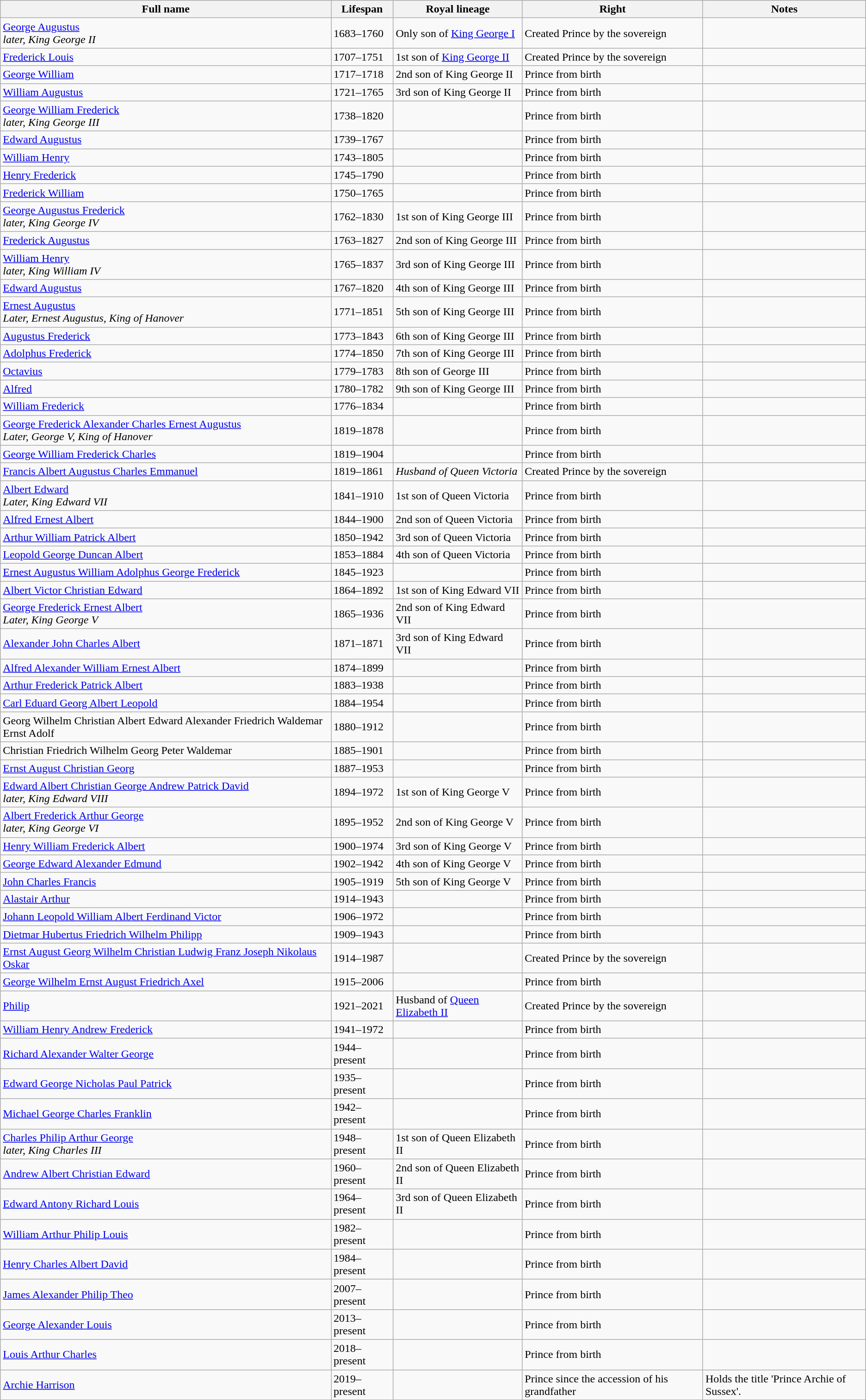<table class="wikitable sortable">
<tr>
<th>Full name</th>
<th>Lifespan</th>
<th>Royal lineage</th>
<th>Right</th>
<th class=unsortable>Notes</th>
</tr>
<tr>
<td><a href='#'>George Augustus</a><br><em>later, King George II</em></td>
<td>1683–1760</td>
<td>Only son of <a href='#'>King George I</a></td>
<td>Created Prince by the sovereign</td>
<td></td>
</tr>
<tr>
<td><a href='#'>Frederick Louis</a></td>
<td>1707–1751</td>
<td>1st son of <a href='#'>King George II</a></td>
<td>Created Prince by the sovereign</td>
<td></td>
</tr>
<tr>
<td><a href='#'>George William</a></td>
<td>1717–1718</td>
<td>2nd son of King George II</td>
<td>Prince from birth</td>
<td></td>
</tr>
<tr>
<td><a href='#'>William Augustus</a></td>
<td>1721–1765</td>
<td>3rd son of King George II</td>
<td>Prince from birth</td>
<td></td>
</tr>
<tr>
<td><a href='#'>George William Frederick</a><br><em>later, King George III</em></td>
<td>1738–1820</td>
<td></td>
<td>Prince from birth</td>
<td></td>
</tr>
<tr>
<td><a href='#'>Edward Augustus</a></td>
<td>1739–1767</td>
<td></td>
<td>Prince from birth</td>
<td></td>
</tr>
<tr>
<td><a href='#'>William Henry</a></td>
<td>1743–1805</td>
<td></td>
<td>Prince from birth</td>
<td></td>
</tr>
<tr>
<td><a href='#'>Henry Frederick</a></td>
<td>1745–1790</td>
<td></td>
<td>Prince from birth</td>
<td></td>
</tr>
<tr>
<td><a href='#'>Frederick William</a></td>
<td>1750–1765</td>
<td></td>
<td>Prince from birth</td>
<td></td>
</tr>
<tr>
<td><a href='#'>George Augustus Frederick</a><br><em>later, King George IV</em></td>
<td>1762–1830</td>
<td>1st son of King George III</td>
<td>Prince from birth</td>
<td></td>
</tr>
<tr>
<td><a href='#'>Frederick Augustus</a></td>
<td>1763–1827</td>
<td>2nd son of King George III</td>
<td>Prince from birth</td>
<td></td>
</tr>
<tr>
<td><a href='#'>William Henry</a><br><em>later, King William IV</em></td>
<td>1765–1837</td>
<td>3rd son of King George III</td>
<td>Prince from birth</td>
<td></td>
</tr>
<tr>
<td><a href='#'>Edward Augustus</a></td>
<td>1767–1820</td>
<td>4th son of King George III</td>
<td>Prince from birth</td>
<td></td>
</tr>
<tr>
<td><a href='#'>Ernest Augustus</a><br><em>Later, Ernest Augustus, King of Hanover</em></td>
<td>1771–1851</td>
<td>5th son of King George III</td>
<td>Prince from birth</td>
<td></td>
</tr>
<tr>
<td><a href='#'>Augustus Frederick</a></td>
<td>1773–1843</td>
<td>6th son of King George III</td>
<td>Prince from birth</td>
<td></td>
</tr>
<tr>
<td><a href='#'>Adolphus Frederick</a></td>
<td>1774–1850</td>
<td>7th son of King George III</td>
<td>Prince from birth</td>
<td></td>
</tr>
<tr>
<td><a href='#'>Octavius</a></td>
<td>1779–1783</td>
<td>8th son of George III</td>
<td>Prince from birth</td>
<td></td>
</tr>
<tr>
<td><a href='#'>Alfred</a></td>
<td>1780–1782</td>
<td>9th son of King George III</td>
<td>Prince from birth</td>
<td></td>
</tr>
<tr>
<td><a href='#'>William Frederick</a></td>
<td>1776–1834</td>
<td></td>
<td>Prince from birth</td>
<td></td>
</tr>
<tr>
<td><a href='#'>George Frederick Alexander Charles Ernest Augustus</a><br><em>Later, George V, King of Hanover</em></td>
<td>1819–1878</td>
<td></td>
<td>Prince from birth</td>
<td></td>
</tr>
<tr>
<td><a href='#'>George William Frederick Charles</a></td>
<td>1819–1904</td>
<td></td>
<td>Prince from birth</td>
<td></td>
</tr>
<tr>
<td><a href='#'>Francis Albert Augustus Charles Emmanuel</a></td>
<td>1819–1861</td>
<td><em>Husband of Queen Victoria</em></td>
<td>Created Prince by the sovereign</td>
<td></td>
</tr>
<tr>
<td><a href='#'>Albert Edward</a><br><em>Later, King Edward VII</em></td>
<td>1841–1910</td>
<td>1st son of Queen Victoria</td>
<td>Prince from birth</td>
<td></td>
</tr>
<tr>
<td><a href='#'>Alfred Ernest Albert</a></td>
<td>1844–1900</td>
<td>2nd son of Queen Victoria</td>
<td>Prince from birth</td>
<td></td>
</tr>
<tr>
<td><a href='#'>Arthur William Patrick Albert</a></td>
<td>1850–1942</td>
<td>3rd son of Queen Victoria</td>
<td>Prince from birth</td>
<td></td>
</tr>
<tr>
<td><a href='#'>Leopold George Duncan Albert</a></td>
<td>1853–1884</td>
<td>4th son of Queen Victoria</td>
<td>Prince from birth</td>
<td></td>
</tr>
<tr>
<td><a href='#'>Ernest Augustus William Adolphus George Frederick</a></td>
<td>1845–1923</td>
<td></td>
<td>Prince from birth</td>
<td></td>
</tr>
<tr>
<td><a href='#'>Albert Victor Christian Edward</a></td>
<td>1864–1892</td>
<td>1st son of King Edward VII</td>
<td>Prince from birth</td>
<td></td>
</tr>
<tr>
<td><a href='#'>George Frederick Ernest Albert</a><br><em>Later, King George V</em></td>
<td>1865–1936</td>
<td>2nd son of King Edward VII</td>
<td>Prince from birth</td>
<td></td>
</tr>
<tr>
<td><a href='#'>Alexander John Charles Albert</a></td>
<td>1871–1871</td>
<td>3rd son of King Edward VII</td>
<td>Prince from birth</td>
<td></td>
</tr>
<tr>
<td><a href='#'>Alfred Alexander William Ernest Albert</a></td>
<td>1874–1899</td>
<td></td>
<td>Prince from birth</td>
<td></td>
</tr>
<tr>
<td><a href='#'>Arthur Frederick Patrick Albert</a></td>
<td>1883–1938</td>
<td></td>
<td>Prince from birth</td>
<td></td>
</tr>
<tr>
<td><a href='#'>Carl Eduard Georg Albert Leopold</a></td>
<td>1884–1954</td>
<td></td>
<td>Prince from birth</td>
<td></td>
</tr>
<tr>
<td>Georg Wilhelm Christian Albert Edward Alexander Friedrich Waldemar Ernst Adolf</td>
<td>1880–1912</td>
<td></td>
<td>Prince from birth</td>
<td></td>
</tr>
<tr>
<td>Christian Friedrich Wilhelm Georg Peter Waldemar</td>
<td>1885–1901</td>
<td></td>
<td>Prince from birth</td>
<td></td>
</tr>
<tr>
<td><a href='#'>Ernst August Christian Georg</a></td>
<td>1887–1953</td>
<td></td>
<td>Prince from birth</td>
<td></td>
</tr>
<tr>
<td><a href='#'>Edward Albert Christian George Andrew Patrick David</a><br><em>later, King Edward VIII</em></td>
<td>1894–1972</td>
<td>1st son of King George V</td>
<td>Prince from birth</td>
<td></td>
</tr>
<tr>
<td><a href='#'>Albert Frederick Arthur George</a><br><em>later, King George VI</em></td>
<td>1895–1952</td>
<td>2nd son of King George V</td>
<td>Prince from birth</td>
<td></td>
</tr>
<tr>
<td><a href='#'>Henry William Frederick Albert</a></td>
<td>1900–1974</td>
<td>3rd son of King George V</td>
<td>Prince from birth</td>
<td></td>
</tr>
<tr>
<td><a href='#'>George Edward Alexander Edmund</a></td>
<td>1902–1942</td>
<td>4th son of King George V</td>
<td>Prince from birth</td>
<td></td>
</tr>
<tr>
<td><a href='#'>John Charles Francis</a></td>
<td>1905–1919</td>
<td>5th son of King George V</td>
<td>Prince from birth</td>
<td></td>
</tr>
<tr>
<td><a href='#'>Alastair Arthur</a></td>
<td>1914–1943</td>
<td></td>
<td>Prince from birth</td>
<td></td>
</tr>
<tr>
<td><a href='#'>Johann Leopold William Albert Ferdinand Victor</a></td>
<td>1906–1972</td>
<td></td>
<td>Prince from birth</td>
<td></td>
</tr>
<tr>
<td><a href='#'>Dietmar Hubertus Friedrich Wilhelm Philipp</a></td>
<td>1909–1943</td>
<td></td>
<td>Prince from birth</td>
<td></td>
</tr>
<tr>
<td><a href='#'>Ernst August Georg Wilhelm Christian Ludwig Franz Joseph Nikolaus Oskar</a></td>
<td>1914–1987</td>
<td></td>
<td>Created Prince by the sovereign</td>
<td></td>
</tr>
<tr>
<td><a href='#'>George Wilhelm Ernst August Friedrich Axel</a></td>
<td>1915–2006</td>
<td></td>
<td>Prince from birth</td>
<td></td>
</tr>
<tr>
<td><a href='#'>Philip</a></td>
<td>1921–2021</td>
<td>Husband of <a href='#'>Queen Elizabeth II</a></td>
<td>Created Prince by the sovereign</td>
<td></td>
</tr>
<tr>
<td><a href='#'>William Henry Andrew Frederick</a></td>
<td>1941–1972</td>
<td></td>
<td>Prince from birth</td>
<td></td>
</tr>
<tr>
<td><a href='#'>Richard Alexander Walter George</a></td>
<td>1944–present</td>
<td></td>
<td>Prince from birth</td>
<td></td>
</tr>
<tr>
<td><a href='#'>Edward George Nicholas Paul Patrick</a></td>
<td>1935–present</td>
<td></td>
<td>Prince from birth</td>
<td></td>
</tr>
<tr>
<td><a href='#'>Michael George Charles Franklin</a></td>
<td>1942–present</td>
<td></td>
<td>Prince from birth</td>
<td></td>
</tr>
<tr>
<td><a href='#'>Charles Philip Arthur George</a><br><em>later, King Charles III</em></td>
<td>1948–present</td>
<td>1st son of Queen Elizabeth II</td>
<td>Prince from birth</td>
<td></td>
</tr>
<tr>
<td><a href='#'>Andrew Albert Christian Edward</a></td>
<td>1960–present</td>
<td>2nd son of Queen Elizabeth II</td>
<td>Prince from birth</td>
<td></td>
</tr>
<tr>
<td><a href='#'>Edward Antony Richard Louis</a></td>
<td>1964–present</td>
<td>3rd son of Queen Elizabeth II</td>
<td>Prince from birth</td>
<td></td>
</tr>
<tr>
<td><a href='#'>William Arthur Philip Louis</a></td>
<td>1982–present</td>
<td></td>
<td>Prince from birth</td>
<td></td>
</tr>
<tr>
<td><a href='#'>Henry Charles Albert David</a></td>
<td>1984–present</td>
<td></td>
<td>Prince from birth</td>
<td></td>
</tr>
<tr>
<td><a href='#'>James Alexander Philip Theo</a></td>
<td>2007–present</td>
<td></td>
<td>Prince from birth</td>
<td></td>
</tr>
<tr>
<td><a href='#'>George Alexander Louis</a></td>
<td>2013–present</td>
<td></td>
<td>Prince from birth</td>
<td></td>
</tr>
<tr>
<td><a href='#'>Louis Arthur Charles</a></td>
<td>2018–present</td>
<td></td>
<td>Prince from birth</td>
<td></td>
</tr>
<tr>
<td><a href='#'>Archie Harrison</a></td>
<td>2019–present</td>
<td></td>
<td>Prince since the accession of his grandfather</td>
<td>Holds the title 'Prince Archie of Sussex'.</td>
</tr>
</table>
